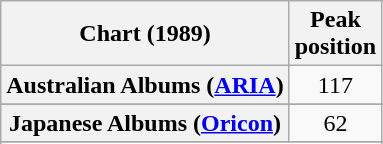<table class="wikitable sortable plainrowheaders" style="text-align:center">
<tr>
<th scope="col">Chart (1989)</th>
<th scope="col">Peak<br>position</th>
</tr>
<tr>
<th scope="row">Australian Albums (<a href='#'>ARIA</a>)</th>
<td>117</td>
</tr>
<tr>
</tr>
<tr>
<th scope="row">Japanese Albums (<a href='#'>Oricon</a>)</th>
<td>62</td>
</tr>
<tr>
</tr>
<tr>
</tr>
</table>
